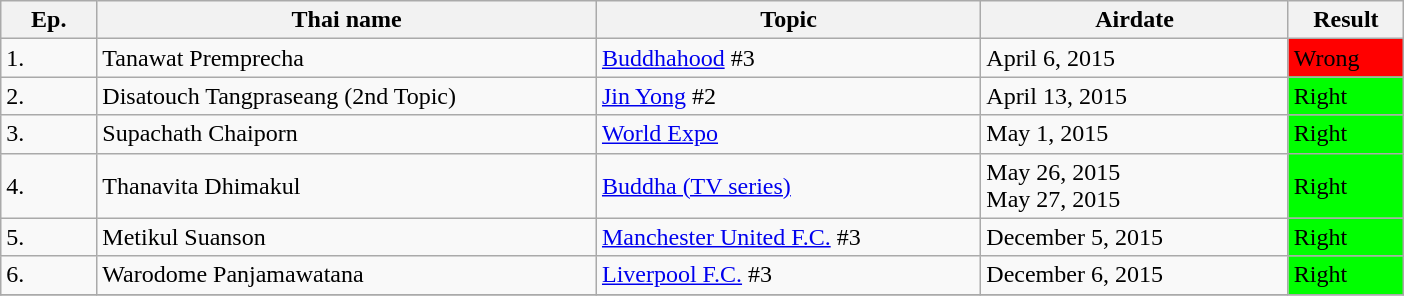<table class="wikitable sortable" ="font-size:100%; text-align: center; ">
<tr>
<th rowspan=1 width=5%><strong>Ep.</strong></th>
<th rowspan=1 width=26%><strong>Thai name</strong></th>
<th rowspan=1 width=20%><strong>Topic</strong></th>
<th rowspan=1 width=16%><strong>Airdate</strong></th>
<th !rowspan=1 width=6%><strong>Result</strong></th>
</tr>
<tr>
<td>1.</td>
<td>Tanawat Premprecha</td>
<td><a href='#'>Buddhahood</a> #3</td>
<td>April 6, 2015</td>
<td style = "background:#FF0000;">Wrong</td>
</tr>
<tr>
<td>2.</td>
<td>Disatouch Tangpraseang (2nd Topic)</td>
<td><a href='#'>Jin Yong</a> #2</td>
<td>April 13, 2015</td>
<td style = "background:#00FF00;">Right</td>
</tr>
<tr>
<td>3.</td>
<td>Supachath Chaiporn</td>
<td><a href='#'>World Expo</a></td>
<td>May 1, 2015</td>
<td style = "background:#00FF00;">Right</td>
</tr>
<tr>
<td>4.</td>
<td>Thanavita Dhimakul</td>
<td><a href='#'>Buddha (TV series)</a></td>
<td>May 26, 2015<br>May 27, 2015</td>
<td style = "background:#00FF00;">Right</td>
</tr>
<tr>
<td>5.</td>
<td>Metikul Suanson</td>
<td><a href='#'>Manchester United F.C.</a> #3</td>
<td>December 5, 2015</td>
<td style = "background:#00FF00;">Right</td>
</tr>
<tr>
<td>6.</td>
<td>Warodome Panjamawatana</td>
<td><a href='#'>Liverpool F.C.</a> #3</td>
<td>December 6, 2015</td>
<td style="background:#00ff00;">Right</td>
</tr>
<tr>
</tr>
</table>
